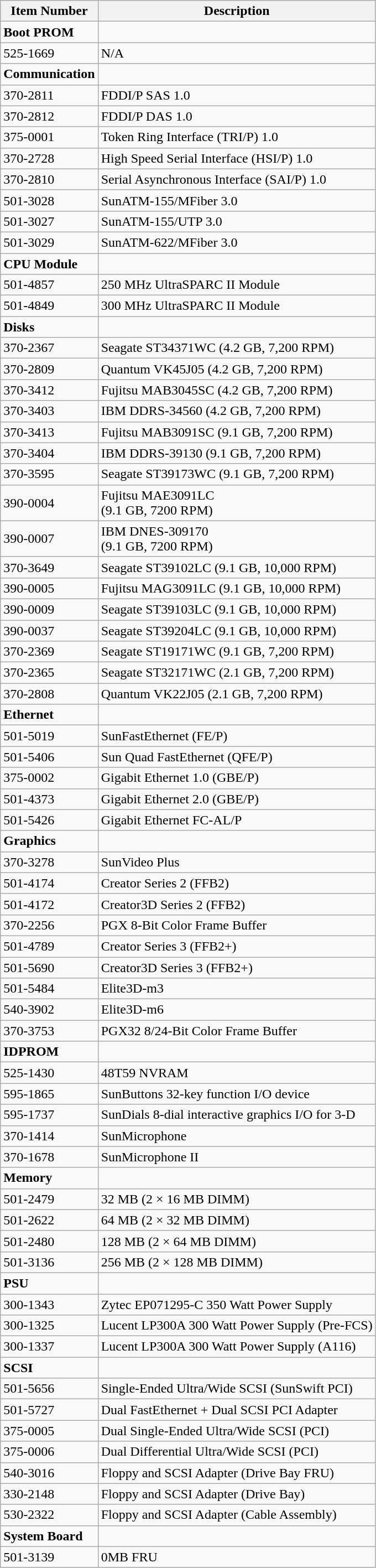<table class="wikitable">
<tr>
<th>Item Number</th>
<th>Description</th>
</tr>
<tr>
<td><strong>Boot PROM</strong></td>
</tr>
<tr>
<td>525-1669</td>
<td>N/A</td>
</tr>
<tr>
<td><strong>Communication</strong></td>
</tr>
<tr>
<td>370-2811</td>
<td>FDDI/P SAS 1.0</td>
</tr>
<tr>
<td>370-2812</td>
<td>FDDI/P DAS 1.0</td>
</tr>
<tr>
<td>375-0001</td>
<td>Token Ring Interface (TRI/P) 1.0</td>
</tr>
<tr>
<td>370-2728</td>
<td>High Speed Serial Interface (HSI/P) 1.0</td>
</tr>
<tr>
<td>370-2810</td>
<td>Serial Asynchronous Interface (SAI/P) 1.0</td>
</tr>
<tr>
<td>501-3028</td>
<td>SunATM-155/MFiber 3.0</td>
</tr>
<tr>
<td>501-3027</td>
<td>SunATM-155/UTP 3.0</td>
</tr>
<tr>
<td>501-3029</td>
<td>SunATM-622/MFiber 3.0</td>
</tr>
<tr>
<td><strong>CPU Module</strong></td>
</tr>
<tr>
<td>501-4857</td>
<td>250 MHz UltraSPARC II Module</td>
</tr>
<tr>
<td>501-4849</td>
<td>300 MHz UltraSPARC II Module</td>
</tr>
<tr>
<td><strong>Disks</strong></td>
</tr>
<tr>
<td>370-2367</td>
<td>Seagate ST34371WC (4.2 GB, 7,200 RPM)</td>
</tr>
<tr>
<td>370-2809</td>
<td>Quantum VK45J05 (4.2 GB, 7,200 RPM)</td>
</tr>
<tr>
<td>370-3412</td>
<td>Fujitsu MAB3045SC (4.2 GB, 7,200 RPM)</td>
</tr>
<tr>
<td>370-3403</td>
<td>IBM DDRS-34560 (4.2 GB, 7,200 RPM)</td>
</tr>
<tr>
<td>370-3413</td>
<td>Fujitsu MAB3091SC (9.1 GB, 7,200 RPM)</td>
</tr>
<tr>
<td>370-3404</td>
<td>IBM DDRS-39130 (9.1 GB, 7,200 RPM)</td>
</tr>
<tr>
<td>370-3595</td>
<td>Seagate ST39173WC (9.1 GB, 7,200 RPM)</td>
</tr>
<tr>
<td>390-0004</td>
<td>Fujitsu MAE3091LC<br>(9.1 GB, 7200 RPM)</td>
</tr>
<tr>
<td>390-0007</td>
<td>IBM DNES-309170<br>(9.1 GB, 7200 RPM)</td>
</tr>
<tr>
<td>370-3649</td>
<td>Seagate ST39102LC (9.1 GB, 10,000 RPM)</td>
</tr>
<tr>
<td>390-0005</td>
<td>Fujitsu MAG3091LC (9.1 GB, 10,000 RPM)</td>
</tr>
<tr>
<td>390-0009</td>
<td>Seagate ST39103LC (9.1 GB, 10,000 RPM)</td>
</tr>
<tr>
<td>390-0037</td>
<td>Seagate ST39204LC (9.1 GB, 10,000 RPM)</td>
</tr>
<tr>
<td>370-2369</td>
<td>Seagate ST19171WC (9.1 GB, 7,200 RPM)</td>
</tr>
<tr>
<td>370-2365</td>
<td>Seagate ST32171WC (2.1 GB, 7,200 RPM)</td>
</tr>
<tr>
<td>370-2808</td>
<td>Quantum VK22J05 (2.1 GB, 7,200 RPM)</td>
</tr>
<tr>
<td><strong>Ethernet</strong></td>
</tr>
<tr>
<td>501-5019</td>
<td>SunFastEthernet (FE/P)</td>
</tr>
<tr>
<td>501-5406</td>
<td>Sun Quad FastEthernet (QFE/P)</td>
</tr>
<tr>
<td>375-0002</td>
<td>Gigabit Ethernet 1.0 (GBE/P)</td>
</tr>
<tr>
<td>501-4373</td>
<td>Gigabit Ethernet 2.0 (GBE/P)</td>
</tr>
<tr>
<td>501-5426</td>
<td>Gigabit Ethernet FC-AL/P</td>
</tr>
<tr>
<td><strong>Graphics</strong></td>
</tr>
<tr>
<td>370-3278</td>
<td>SunVideo Plus</td>
</tr>
<tr>
<td>501-4174</td>
<td>Creator Series 2 (FFB2)</td>
</tr>
<tr>
<td>501-4172</td>
<td>Creator3D Series 2 (FFB2)</td>
</tr>
<tr>
<td>370-2256</td>
<td>PGX 8-Bit Color Frame Buffer</td>
</tr>
<tr>
<td>501-4789</td>
<td>Creator Series 3 (FFB2+)</td>
</tr>
<tr>
<td>501-5690</td>
<td>Creator3D Series 3 (FFB2+)</td>
</tr>
<tr>
<td>501-5484</td>
<td>Elite3D-m3</td>
</tr>
<tr>
<td>540-3902</td>
<td>Elite3D-m6</td>
</tr>
<tr>
<td>370-3753</td>
<td>PGX32 8/24-Bit Color Frame Buffer</td>
</tr>
<tr>
<td><strong>IDPROM</strong></td>
</tr>
<tr>
<td>525-1430</td>
<td>48T59 NVRAM</td>
</tr>
<tr>
<td>595-1865</td>
<td>SunButtons 32-key function I/O device</td>
</tr>
<tr>
<td>595-1737</td>
<td>SunDials 8-dial interactive graphics I/O for 3-D</td>
</tr>
<tr>
<td>370-1414</td>
<td>SunMicrophone</td>
</tr>
<tr>
<td>370-1678</td>
<td>SunMicrophone II</td>
</tr>
<tr>
<td><strong>Memory</strong></td>
</tr>
<tr>
<td>501-2479</td>
<td>32 MB (2 × 16 MB DIMM)</td>
</tr>
<tr>
<td>501-2622</td>
<td>64 MB (2 × 32 MB DIMM)</td>
</tr>
<tr>
<td>501-2480</td>
<td>128 MB (2 × 64 MB DIMM)</td>
</tr>
<tr>
<td>501-3136</td>
<td>256 MB (2 × 128 MB DIMM)</td>
</tr>
<tr>
<td><strong>PSU</strong></td>
</tr>
<tr>
<td>300-1343</td>
<td>Zytec EP071295-C 350 Watt Power Supply</td>
</tr>
<tr>
<td>300-1325</td>
<td>Lucent LP300A 300 Watt Power Supply (Pre-FCS)</td>
</tr>
<tr>
<td>300-1337</td>
<td>Lucent LP300A 300 Watt Power Supply (A116)</td>
</tr>
<tr>
<td><strong>SCSI</strong></td>
</tr>
<tr>
<td>501-5656</td>
<td>Single-Ended Ultra/Wide SCSI (SunSwift PCI)</td>
</tr>
<tr>
<td>501-5727</td>
<td>Dual FastEthernet + Dual SCSI PCI Adapter</td>
</tr>
<tr>
<td>375-0005</td>
<td>Dual Single-Ended Ultra/Wide SCSI (PCI)</td>
</tr>
<tr>
<td>375-0006</td>
<td>Dual Differential Ultra/Wide SCSI (PCI)</td>
</tr>
<tr>
<td>540-3016</td>
<td>Floppy and SCSI Adapter (Drive Bay FRU)</td>
</tr>
<tr>
<td>330-2148</td>
<td>Floppy and SCSI Adapter (Drive Bay)</td>
</tr>
<tr>
<td>530-2322</td>
<td>Floppy and SCSI Adapter (Cable Assembly)</td>
</tr>
<tr>
<td><strong>System Board</strong></td>
</tr>
<tr>
<td>501-3139</td>
<td>0MB FRU</td>
</tr>
</table>
